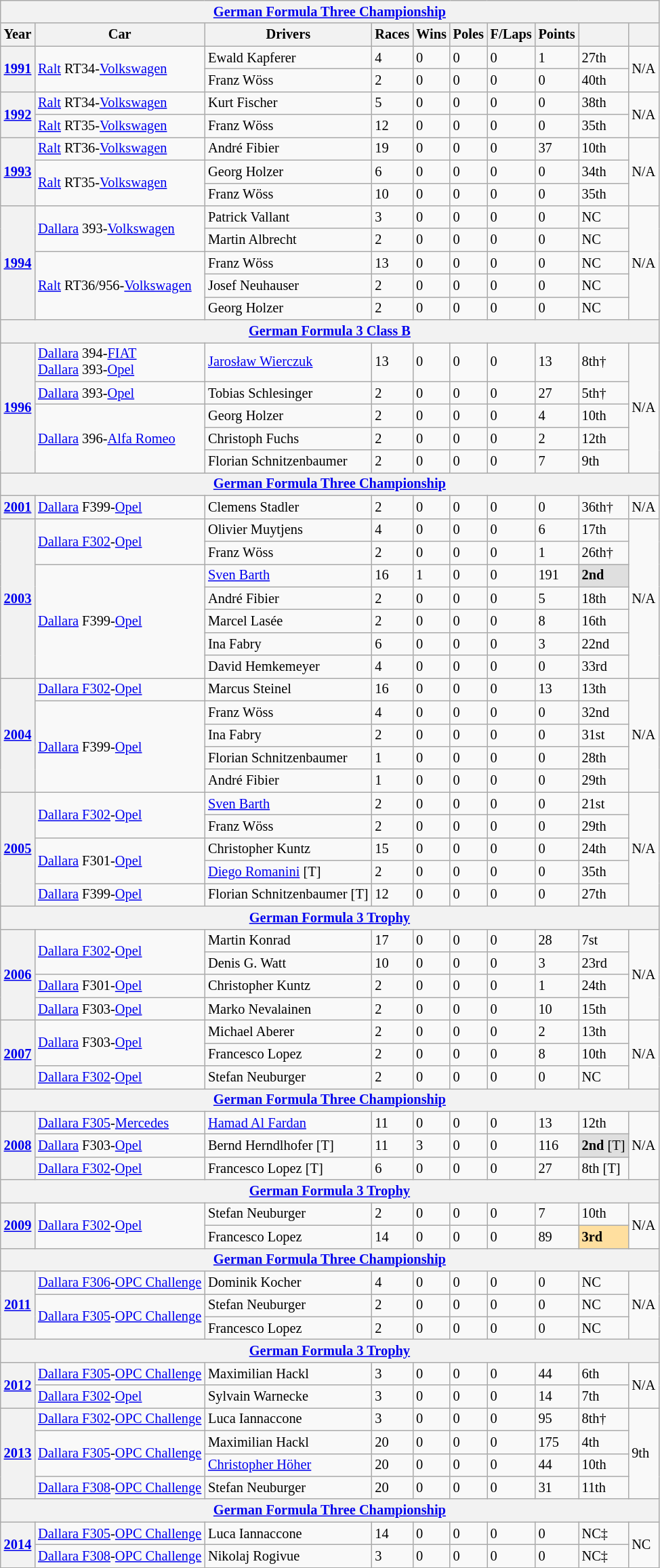<table class="wikitable" style="font-size:85%">
<tr>
<th colspan="10" align="center"><a href='#'>German Formula Three Championship</a></th>
</tr>
<tr>
<th>Year</th>
<th>Car</th>
<th>Drivers</th>
<th>Races</th>
<th>Wins</th>
<th>Poles</th>
<th>F/Laps</th>
<th>Points</th>
<th></th>
<th></th>
</tr>
<tr>
<th rowspan=2><a href='#'>1991</a></th>
<td rowspan=2><a href='#'>Ralt</a> RT34-<a href='#'>Volkswagen</a></td>
<td> Ewald Kapferer</td>
<td>4</td>
<td>0</td>
<td>0</td>
<td>0</td>
<td>1</td>
<td>27th</td>
<td rowspan=2>N/A</td>
</tr>
<tr>
<td> Franz Wöss</td>
<td>2</td>
<td>0</td>
<td>0</td>
<td>0</td>
<td>0</td>
<td>40th</td>
</tr>
<tr>
<th rowspan=2><a href='#'>1992</a></th>
<td><a href='#'>Ralt</a> RT34-<a href='#'>Volkswagen</a></td>
<td> Kurt Fischer</td>
<td>5</td>
<td>0</td>
<td>0</td>
<td>0</td>
<td>0</td>
<td>38th</td>
<td rowspan=2>N/A</td>
</tr>
<tr>
<td><a href='#'>Ralt</a> RT35-<a href='#'>Volkswagen</a></td>
<td> Franz Wöss</td>
<td>12</td>
<td>0</td>
<td>0</td>
<td>0</td>
<td>0</td>
<td>35th</td>
</tr>
<tr>
<th rowspan=3><a href='#'>1993</a></th>
<td><a href='#'>Ralt</a> RT36-<a href='#'>Volkswagen</a></td>
<td> André Fibier</td>
<td>19</td>
<td>0</td>
<td>0</td>
<td>0</td>
<td>37</td>
<td>10th</td>
<td rowspan=3>N/A</td>
</tr>
<tr>
<td rowspan="2"><a href='#'>Ralt</a> RT35-<a href='#'>Volkswagen</a></td>
<td> Georg Holzer</td>
<td>6</td>
<td>0</td>
<td>0</td>
<td>0</td>
<td>0</td>
<td>34th</td>
</tr>
<tr>
<td> Franz Wöss</td>
<td>10</td>
<td>0</td>
<td>0</td>
<td>0</td>
<td>0</td>
<td>35th</td>
</tr>
<tr>
<th rowspan=6><a href='#'>1994</a></th>
<td rowspan=3><a href='#'>Dallara</a> 393-<a href='#'>Volkswagen</a></td>
<td> Patrick Vallant</td>
<td>3</td>
<td>0</td>
<td>0</td>
<td>0</td>
<td>0</td>
<td>NC</td>
<td rowspan=6>N/A</td>
</tr>
<tr>
<td> Martin Albrecht</td>
<td>2</td>
<td>0</td>
<td>0</td>
<td>0</td>
<td>0</td>
<td>NC</td>
</tr>
<tr>
<td rowspan=2> Franz Wöss</td>
<td rowspan=2>13</td>
<td rowspan=2>0</td>
<td rowspan=2>0</td>
<td rowspan=2>0</td>
<td rowspan=2>0</td>
<td rowspan=2>NC</td>
</tr>
<tr>
<td rowspan=3><a href='#'>Ralt</a> RT36/956-<a href='#'>Volkswagen</a></td>
</tr>
<tr>
<td> Josef Neuhauser</td>
<td>2</td>
<td>0</td>
<td>0</td>
<td>0</td>
<td>0</td>
<td>NC</td>
</tr>
<tr>
<td> Georg Holzer</td>
<td>2</td>
<td>0</td>
<td>0</td>
<td>0</td>
<td>0</td>
<td>NC</td>
</tr>
<tr>
<th colspan="10" align="center"><a href='#'>German Formula 3 Class B</a></th>
</tr>
<tr>
<th rowspan=5><a href='#'>1996</a></th>
<td><a href='#'>Dallara</a> 394-<a href='#'>FIAT</a><br><a href='#'>Dallara</a> 393-<a href='#'>Opel</a></td>
<td> <a href='#'>Jarosław Wierczuk</a></td>
<td>13</td>
<td>0</td>
<td>0</td>
<td>0</td>
<td>13</td>
<td>8th†</td>
<td rowspan=5>N/A</td>
</tr>
<tr>
<td><a href='#'>Dallara</a> 393-<a href='#'>Opel</a></td>
<td> Tobias Schlesinger</td>
<td>2</td>
<td>0</td>
<td>0</td>
<td>0</td>
<td>27</td>
<td>5th†</td>
</tr>
<tr>
<td rowspan="3"><a href='#'>Dallara</a> 396-<a href='#'>Alfa Romeo</a></td>
<td> Georg Holzer</td>
<td>2</td>
<td>0</td>
<td>0</td>
<td>0</td>
<td>4</td>
<td>10th</td>
</tr>
<tr>
<td> Christoph Fuchs</td>
<td>2</td>
<td>0</td>
<td>0</td>
<td>0</td>
<td>2</td>
<td>12th</td>
</tr>
<tr>
<td> Florian Schnitzenbaumer</td>
<td>2</td>
<td>0</td>
<td>0</td>
<td>0</td>
<td>7</td>
<td>9th</td>
</tr>
<tr>
<th colspan="10" align="center"><a href='#'>German Formula Three Championship</a></th>
</tr>
<tr>
<th rowspan=1><a href='#'>2001</a></th>
<td><a href='#'>Dallara</a> F399-<a href='#'>Opel</a></td>
<td> Clemens Stadler</td>
<td>2</td>
<td>0</td>
<td>0</td>
<td>0</td>
<td>0</td>
<td>36th†</td>
<td rowspan=1>N/A</td>
</tr>
<tr>
<th rowspan=7><a href='#'>2003</a></th>
<td rowspan=2><a href='#'>Dallara F302</a>-<a href='#'>Opel</a></td>
<td> Olivier Muytjens</td>
<td>4</td>
<td>0</td>
<td>0</td>
<td>0</td>
<td>6</td>
<td>17th</td>
<td rowspan=7>N/A</td>
</tr>
<tr>
<td> Franz Wöss</td>
<td>2</td>
<td>0</td>
<td>0</td>
<td>0</td>
<td>1</td>
<td>26th†</td>
</tr>
<tr>
<td rowspan="5"><a href='#'>Dallara</a> F399-<a href='#'>Opel</a></td>
<td> <a href='#'>Sven Barth</a></td>
<td>16</td>
<td>1</td>
<td>0</td>
<td>0</td>
<td>191</td>
<td style="background:#DFDFDF;"><strong>2nd</strong></td>
</tr>
<tr>
<td> André Fibier</td>
<td>2</td>
<td>0</td>
<td>0</td>
<td>0</td>
<td>5</td>
<td>18th</td>
</tr>
<tr>
<td> Marcel Lasée</td>
<td>2</td>
<td>0</td>
<td>0</td>
<td>0</td>
<td>8</td>
<td>16th</td>
</tr>
<tr>
<td> Ina Fabry</td>
<td>6</td>
<td>0</td>
<td>0</td>
<td>0</td>
<td>3</td>
<td>22nd</td>
</tr>
<tr>
<td> David Hemkemeyer</td>
<td>4</td>
<td>0</td>
<td>0</td>
<td>0</td>
<td>0</td>
<td>33rd</td>
</tr>
<tr>
<th rowspan=5><a href='#'>2004</a></th>
<td><a href='#'>Dallara F302</a>-<a href='#'>Opel</a></td>
<td> Marcus Steinel</td>
<td>16</td>
<td>0</td>
<td>0</td>
<td>0</td>
<td>13</td>
<td>13th</td>
<td rowspan=5>N/A</td>
</tr>
<tr>
<td rowspan=4><a href='#'>Dallara</a> F399-<a href='#'>Opel</a></td>
<td> Franz Wöss</td>
<td>4</td>
<td>0</td>
<td>0</td>
<td>0</td>
<td>0</td>
<td>32nd</td>
</tr>
<tr>
<td> Ina Fabry</td>
<td>2</td>
<td>0</td>
<td>0</td>
<td>0</td>
<td>0</td>
<td>31st</td>
</tr>
<tr>
<td> Florian Schnitzenbaumer</td>
<td>1</td>
<td>0</td>
<td>0</td>
<td>0</td>
<td>0</td>
<td>28th</td>
</tr>
<tr>
<td> André Fibier</td>
<td>1</td>
<td>0</td>
<td>0</td>
<td>0</td>
<td>0</td>
<td>29th</td>
</tr>
<tr>
<th rowspan=6><a href='#'>2005</a></th>
<td rowspan=3><a href='#'>Dallara F302</a>-<a href='#'>Opel</a></td>
<td> <a href='#'>Sven Barth</a></td>
<td>2</td>
<td>0</td>
<td>0</td>
<td>0</td>
<td>0</td>
<td>21st</td>
<td rowspan=6>N/A</td>
</tr>
<tr>
<td> Franz Wöss</td>
<td>2</td>
<td>0</td>
<td>0</td>
<td>0</td>
<td>0</td>
<td>29th</td>
</tr>
<tr>
<td rowspan=2> Christopher Kuntz</td>
<td rowspan=2>15</td>
<td rowspan=2>0</td>
<td rowspan=2>0</td>
<td rowspan=2>0</td>
<td rowspan=2>0</td>
<td rowspan=2>24th</td>
</tr>
<tr>
<td rowspan=2><a href='#'>Dallara</a> F301-<a href='#'>Opel</a></td>
</tr>
<tr>
<td> <a href='#'>Diego Romanini</a> [T]</td>
<td>2</td>
<td>0</td>
<td>0</td>
<td>0</td>
<td>0</td>
<td>35th</td>
</tr>
<tr>
<td><a href='#'>Dallara</a> F399-<a href='#'>Opel</a></td>
<td> Florian Schnitzenbaumer [T]</td>
<td>12</td>
<td>0</td>
<td>0</td>
<td>0</td>
<td>0</td>
<td>27th</td>
</tr>
<tr>
<th colspan="10" align="center"><a href='#'>German Formula 3 Trophy</a></th>
</tr>
<tr>
<th rowspan=4><a href='#'>2006</a></th>
<td rowspan="2"><a href='#'>Dallara F302</a>-<a href='#'>Opel</a></td>
<td> Martin Konrad</td>
<td>17</td>
<td>0</td>
<td>0</td>
<td>0</td>
<td>28</td>
<td>7st</td>
<td rowspan=4>N/A</td>
</tr>
<tr>
<td> Denis G. Watt</td>
<td>10</td>
<td>0</td>
<td>0</td>
<td>0</td>
<td>3</td>
<td>23rd</td>
</tr>
<tr>
<td><a href='#'>Dallara</a> F301-<a href='#'>Opel</a></td>
<td> Christopher Kuntz</td>
<td>2</td>
<td>0</td>
<td>0</td>
<td>0</td>
<td>1</td>
<td>24th</td>
</tr>
<tr>
<td><a href='#'>Dallara</a> F303-<a href='#'>Opel</a></td>
<td> Marko Nevalainen</td>
<td>2</td>
<td>0</td>
<td>0</td>
<td>0</td>
<td>10</td>
<td>15th</td>
</tr>
<tr>
<th rowspan=3><a href='#'>2007</a></th>
<td rowspan=2><a href='#'>Dallara</a> F303-<a href='#'>Opel</a></td>
<td> Michael Aberer</td>
<td>2</td>
<td>0</td>
<td>0</td>
<td>0</td>
<td>2</td>
<td>13th</td>
<td rowspan=3>N/A</td>
</tr>
<tr>
<td> Francesco Lopez</td>
<td>2</td>
<td>0</td>
<td>0</td>
<td>0</td>
<td>8</td>
<td>10th</td>
</tr>
<tr>
<td><a href='#'>Dallara F302</a>-<a href='#'>Opel</a></td>
<td> Stefan Neuburger</td>
<td>2</td>
<td>0</td>
<td>0</td>
<td>0</td>
<td>0</td>
<td>NC</td>
</tr>
<tr>
<th colspan="10" align="center"><a href='#'>German Formula Three Championship</a></th>
</tr>
<tr>
<th rowspan=3><a href='#'>2008</a></th>
<td><a href='#'>Dallara F305</a>-<a href='#'>Mercedes</a></td>
<td> <a href='#'>Hamad Al Fardan</a></td>
<td>11</td>
<td>0</td>
<td>0</td>
<td>0</td>
<td>13</td>
<td>12th</td>
<td rowspan=3>N/A</td>
</tr>
<tr>
<td><a href='#'>Dallara</a> F303-<a href='#'>Opel</a></td>
<td> Bernd Herndlhofer [T]</td>
<td>11</td>
<td>3</td>
<td>0</td>
<td>0</td>
<td>116</td>
<td style="background:#DFDFDF;"><strong>2nd</strong> [T]</td>
</tr>
<tr>
<td><a href='#'>Dallara F302</a>-<a href='#'>Opel</a></td>
<td> Francesco Lopez [T]</td>
<td>6</td>
<td>0</td>
<td>0</td>
<td>0</td>
<td>27</td>
<td>8th [T]</td>
</tr>
<tr>
<th colspan="10" align="center"><a href='#'>German Formula 3 Trophy</a></th>
</tr>
<tr>
<th rowspan=2><a href='#'>2009</a></th>
<td rowspan="2"><a href='#'>Dallara F302</a>-<a href='#'>Opel</a></td>
<td> Stefan Neuburger</td>
<td>2</td>
<td>0</td>
<td>0</td>
<td>0</td>
<td>7</td>
<td>10th</td>
<td rowspan=2>N/A</td>
</tr>
<tr>
<td> Francesco Lopez</td>
<td>14</td>
<td>0</td>
<td>0</td>
<td>0</td>
<td>89</td>
<td style="background:#FFDF9F;"><strong>3rd</strong></td>
</tr>
<tr>
<th colspan="10" align="center"><a href='#'>German Formula Three Championship</a></th>
</tr>
<tr>
<th rowspan=3><a href='#'>2011</a></th>
<td><a href='#'>Dallara F306</a>-<a href='#'>OPC Challenge</a></td>
<td> Dominik Kocher</td>
<td>4</td>
<td>0</td>
<td>0</td>
<td>0</td>
<td>0</td>
<td>NC</td>
<td rowspan=3>N/A</td>
</tr>
<tr>
<td rowspan=2><a href='#'>Dallara F305</a>-<a href='#'>OPC Challenge</a></td>
<td> Stefan Neuburger</td>
<td>2</td>
<td>0</td>
<td>0</td>
<td>0</td>
<td>0</td>
<td>NC</td>
</tr>
<tr>
<td> Francesco Lopez</td>
<td>2</td>
<td>0</td>
<td>0</td>
<td>0</td>
<td>0</td>
<td>NC</td>
</tr>
<tr>
<th colspan="10" align="center"><a href='#'>German Formula 3 Trophy</a></th>
</tr>
<tr>
<th rowspan=2><a href='#'>2012</a></th>
<td><a href='#'>Dallara F305</a>-<a href='#'>OPC Challenge</a></td>
<td> Maximilian Hackl</td>
<td>3</td>
<td>0</td>
<td>0</td>
<td>0</td>
<td>44</td>
<td>6th</td>
<td rowspan=2>N/A</td>
</tr>
<tr>
<td><a href='#'>Dallara F302</a>-<a href='#'>Opel</a></td>
<td> Sylvain Warnecke</td>
<td>3</td>
<td>0</td>
<td>0</td>
<td>0</td>
<td>14</td>
<td>7th</td>
</tr>
<tr>
<th rowspan=4><a href='#'>2013</a></th>
<td><a href='#'>Dallara F302</a>-<a href='#'>OPC Challenge</a></td>
<td> Luca Iannaccone</td>
<td>3</td>
<td>0</td>
<td>0</td>
<td>0</td>
<td>95</td>
<td>8th†</td>
<td rowspan=4>9th</td>
</tr>
<tr>
<td rowspan="2"><a href='#'>Dallara F305</a>-<a href='#'>OPC Challenge</a></td>
<td> Maximilian Hackl</td>
<td>20</td>
<td>0</td>
<td>0</td>
<td>0</td>
<td>175</td>
<td>4th</td>
</tr>
<tr>
<td> <a href='#'>Christopher Höher</a></td>
<td>20</td>
<td>0</td>
<td>0</td>
<td>0</td>
<td>44</td>
<td>10th</td>
</tr>
<tr>
<td><a href='#'>Dallara F308</a>-<a href='#'>OPC Challenge</a></td>
<td> Stefan Neuburger</td>
<td>20</td>
<td>0</td>
<td>0</td>
<td>0</td>
<td>31</td>
<td>11th</td>
</tr>
<tr>
<th colspan="10" align="center"><a href='#'>German Formula Three Championship</a></th>
</tr>
<tr>
<th rowspan=2><a href='#'>2014</a></th>
<td><a href='#'>Dallara F305</a>-<a href='#'>OPC Challenge</a></td>
<td> Luca Iannaccone</td>
<td>14</td>
<td>0</td>
<td>0</td>
<td>0</td>
<td>0</td>
<td>NC‡</td>
<td rowspan=2>NC</td>
</tr>
<tr>
<td><a href='#'>Dallara F308</a>-<a href='#'>OPC Challenge</a></td>
<td> Nikolaj Rogivue</td>
<td>3</td>
<td>0</td>
<td>0</td>
<td>0</td>
<td>0</td>
<td>NC‡</td>
</tr>
</table>
